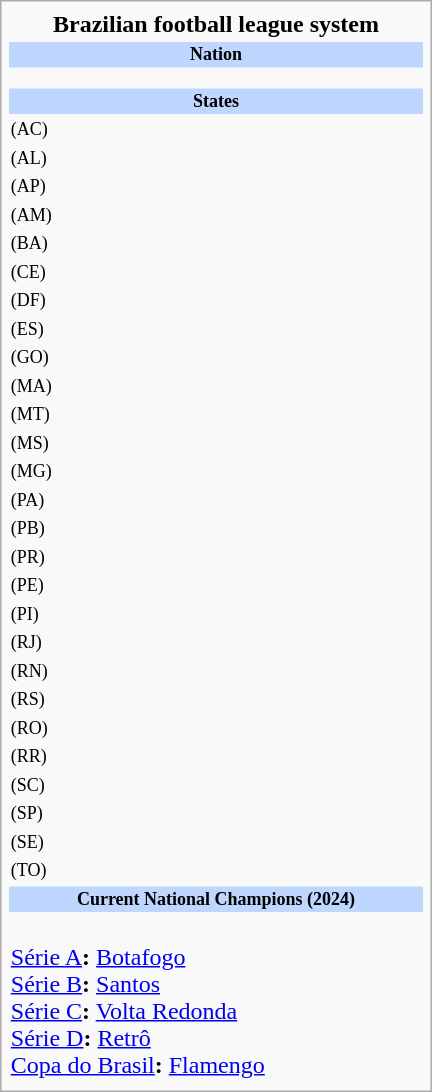<table class="infobox football" style="width: 18em;">
<tr>
<th style="font-size: 16px; text-align: center;">Brazilian football league system</th>
</tr>
<tr>
<td style="font-size: 12px; text-align: center; background: #BFD7FF;"><strong>Nation</strong></td>
</tr>
<tr>
<td style="font-size: 12px; text-align: center;"></td>
</tr>
<tr>
<td style="font-size: 11px; text-align: center; line-height: 15px;"></td>
</tr>
<tr>
<td style="font-size: 11px; line-height: 15px;"></td>
</tr>
<tr>
<td style="font-size: 12px; text-align: center; background: #BFD7FF;"><strong>States</strong></td>
</tr>
<tr>
<td style="font-size: 12px;"> (AC)</td>
</tr>
<tr>
<td style="font-size: 12px;"> (AL)</td>
</tr>
<tr>
<td style="font-size: 12px;"> (AP)</td>
</tr>
<tr>
<td style="font-size: 12px;"> (AM)</td>
</tr>
<tr>
<td style="font-size: 12px;"> (BA)</td>
</tr>
<tr>
<td style="font-size: 12px;"> (CE)</td>
</tr>
<tr>
<td style="font-size: 12px;"> (DF)</td>
</tr>
<tr>
<td style="font-size: 12px;"> (ES)</td>
</tr>
<tr>
<td style="font-size: 12px;"> (GO)</td>
</tr>
<tr>
<td style="font-size: 12px;"> (MA)</td>
</tr>
<tr>
<td style="font-size: 12px;"> (MT)</td>
</tr>
<tr>
<td style="font-size: 12px;"> (MS)</td>
</tr>
<tr>
<td style="font-size: 12px;"> (MG)</td>
</tr>
<tr>
<td style="font-size: 12px;"> (PA)</td>
</tr>
<tr>
<td style="font-size: 12px;"> (PB)</td>
</tr>
<tr>
<td style="font-size: 12px;"> (PR)</td>
</tr>
<tr>
<td style="font-size: 12px;"> (PE)</td>
</tr>
<tr>
<td style="font-size: 12px;"> (PI)</td>
</tr>
<tr>
<td style="font-size: 12px;"> (RJ)</td>
</tr>
<tr>
<td style="font-size: 12px;"> (RN)</td>
</tr>
<tr>
<td style="font-size: 12px;"> (RS)</td>
</tr>
<tr>
<td style="font-size: 12px;"> (RO)</td>
</tr>
<tr>
<td style="font-size: 12px;"> (RR)</td>
</tr>
<tr>
<td style="font-size: 12px;"> (SC)</td>
</tr>
<tr>
<td style="font-size: 12px;"> (SP)</td>
</tr>
<tr>
<td style="font-size: 12px;"> (SE)</td>
</tr>
<tr>
<td style="font-size: 12px;"> (TO)</td>
</tr>
<tr>
<td style="font-size: 12px; background: #BFD7FF; text-align: center;"><strong>Current National Champions (2024)</strong></td>
</tr>
<tr>
<td><br><a href='#'>Série A</a><strong>:</strong> <a href='#'>Botafogo</a><br><a href='#'>Série B</a><strong>:</strong> <a href='#'>Santos</a><br><a href='#'>Série C</a><strong>:</strong> <a href='#'>Volta Redonda</a><br><a href='#'>Série D</a><strong>:</strong> <a href='#'>Retrô</a><br><a href='#'>Copa do Brasil</a><strong>:</strong> <a href='#'>Flamengo</a></td>
</tr>
<tr>
</tr>
</table>
